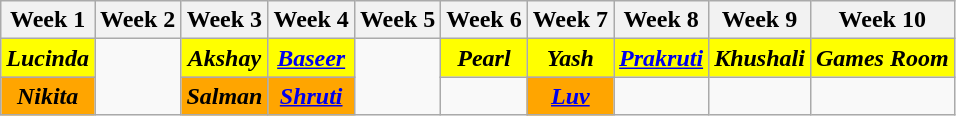<table class="wikitable" style="text-align:center">
<tr>
<th>Week 1</th>
<th>Week 2</th>
<th>Week 3</th>
<th>Week 4</th>
<th>Week 5</th>
<th>Week 6</th>
<th>Week 7</th>
<th>Week 8</th>
<th>Week 9</th>
<th>Week 10</th>
</tr>
<tr>
<td bgcolor="yellow"><strong><em>Lucinda</em></strong></td>
<td rowspan=2></td>
<td bgcolor="yellow"><strong><em>Akshay</em></strong></td>
<td bgcolor="yellow"><strong><em><a href='#'>Baseer</a></em></strong></td>
<td rowspan=2></td>
<td bgcolor="yellow"><strong><em>Pearl</em></strong></td>
<td bgcolor="yellow"><strong><em>Yash</em></strong></td>
<td bgcolor="yellow"><strong><em><a href='#'>Prakruti</a></em></strong></td>
<td bgcolor="yellow"><strong><em>Khushali</em></strong></td>
<td bgcolor="yellow"><strong><em>Games Room</em></strong></td>
</tr>
<tr>
<td bgcolor="orange"><strong><em>Nikita</em></strong></td>
<td bgcolor="orange"><strong><em>Salman</em></strong></td>
<td bgcolor="orange"><strong><em><a href='#'>Shruti</a></em></strong></td>
<td></td>
<td bgcolor="orange"><strong><em><a href='#'>Luv</a></em></strong></td>
<td></td>
<td></td>
<td></td>
</tr>
</table>
